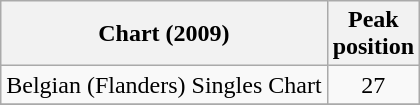<table class="wikitable">
<tr>
<th>Chart (2009)</th>
<th>Peak<br>position</th>
</tr>
<tr>
<td>Belgian (Flanders) Singles Chart</td>
<td align="center">27</td>
</tr>
<tr>
</tr>
</table>
